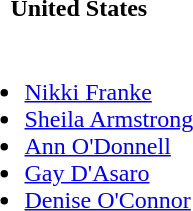<table>
<tr>
<th>United States</th>
</tr>
<tr>
<td><br><ul><li><a href='#'>Nikki Franke</a></li><li><a href='#'>Sheila Armstrong</a></li><li><a href='#'>Ann O'Donnell</a></li><li><a href='#'>Gay D'Asaro</a></li><li><a href='#'>Denise O'Connor</a></li></ul></td>
</tr>
</table>
